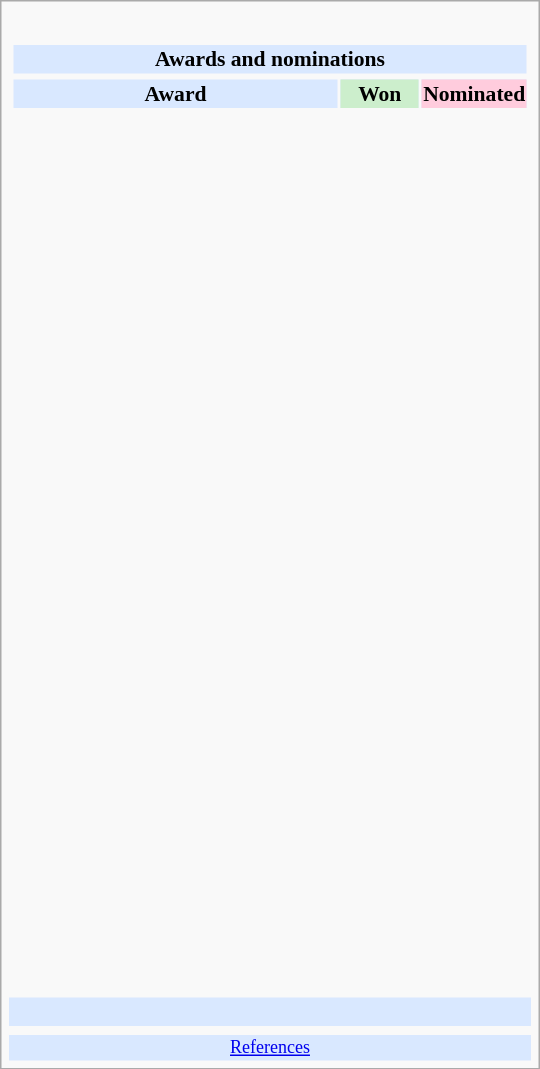<table class="infobox" style="width: 25em; text-align: left; font-size: 90%; vertical-align: middle;">
<tr>
<td colspan="4" style="text-align:center;"></td>
</tr>
<tr>
<td colspan=3><br><table class="collapsible collapsed" width=100%>
<tr>
<th colspan=3 style="background-color: #D9E8FF; text-align: center;">Awards and nominations</th>
</tr>
<tr>
</tr>
<tr style="background:#d9e8ff; text-align:center;">
<td style="text-align:center;"><strong>Award</strong></td>
<td style="text-align:center; background:#cec; text-size:0.9em; width:50px;"><strong>Won</strong></td>
<td style="text-align:center; background:#fcd; text-size:0.9em; width:50px;"><strong>Nominated</strong></td>
</tr>
<tr>
<td style="text-align:center;"><br></td>
<td></td>
<td></td>
</tr>
<tr>
<td style="text-align:center;"><br></td>
<td></td>
<td></td>
</tr>
<tr>
<td style="text-align:center;"><br></td>
<td></td>
<td></td>
</tr>
<tr>
<td style="text-align:center;"><br></td>
<td></td>
<td></td>
</tr>
<tr>
<td style="text-align:center;"><br></td>
<td></td>
<td></td>
</tr>
<tr>
<td style="text-align:center;"><br></td>
<td></td>
<td></td>
</tr>
<tr>
<td style="text-align:center;"><br></td>
<td></td>
<td></td>
</tr>
<tr>
<td style="text-align:center;"><br></td>
<td></td>
<td></td>
</tr>
<tr>
<td style="text-align:center;"><br></td>
<td></td>
<td></td>
</tr>
<tr>
<td style="text-align:center;"><br></td>
<td></td>
<td></td>
</tr>
<tr>
<td style="text-align:center;"><br></td>
<td></td>
<td></td>
</tr>
<tr>
<td style="text-align:center;"><br></td>
<td></td>
<td></td>
</tr>
<tr>
<td style="text-align:center;"><br></td>
<td></td>
<td></td>
</tr>
<tr>
<td style="text-align:center;"><br></td>
<td></td>
<td></td>
</tr>
<tr>
<td style="text-align:center;"><br></td>
<td></td>
<td></td>
</tr>
<tr>
<td style="text-align:center;"><br></td>
<td></td>
<td></td>
</tr>
<tr>
<td style="text-align:center;"><br></td>
<td></td>
<td></td>
</tr>
<tr>
<td style="text-align:center;"><br></td>
<td></td>
<td></td>
</tr>
<tr>
<td style="text-align:center;"><br></td>
<td></td>
<td></td>
</tr>
<tr>
<td style="text-align:center;"><br></td>
<td></td>
<td></td>
</tr>
<tr>
<td style="text-align:center;"><br></td>
<td></td>
<td></td>
</tr>
<tr>
<td style="text-align:center;"><br></td>
<td></td>
<td></td>
</tr>
<tr>
<td style="text-align:center;"><br></td>
<td></td>
<td></td>
</tr>
<tr>
<td style="text-align:center;"><br></td>
<td></td>
<td></td>
</tr>
<tr>
<td style="text-align:center;"><br></td>
<td></td>
<td></td>
</tr>
<tr>
<td style="text-align:center;"><br></td>
<td></td>
<td></td>
</tr>
<tr>
<td style="text-align:center;"><br></td>
<td></td>
<td></td>
</tr>
<tr>
<td style="text-align:center;"><br></td>
<td></td>
<td></td>
</tr>
</table>
</td>
</tr>
<tr style="background:#d9e8ff;">
<td style="text-align:center;" colspan="3"><br></td>
</tr>
<tr>
<td></td>
<td></td>
<td></td>
</tr>
<tr style="background:#d9e8ff;">
<td colspan="3" style="font-size: smaller; text-align:center;"><a href='#'>References</a></td>
</tr>
</table>
